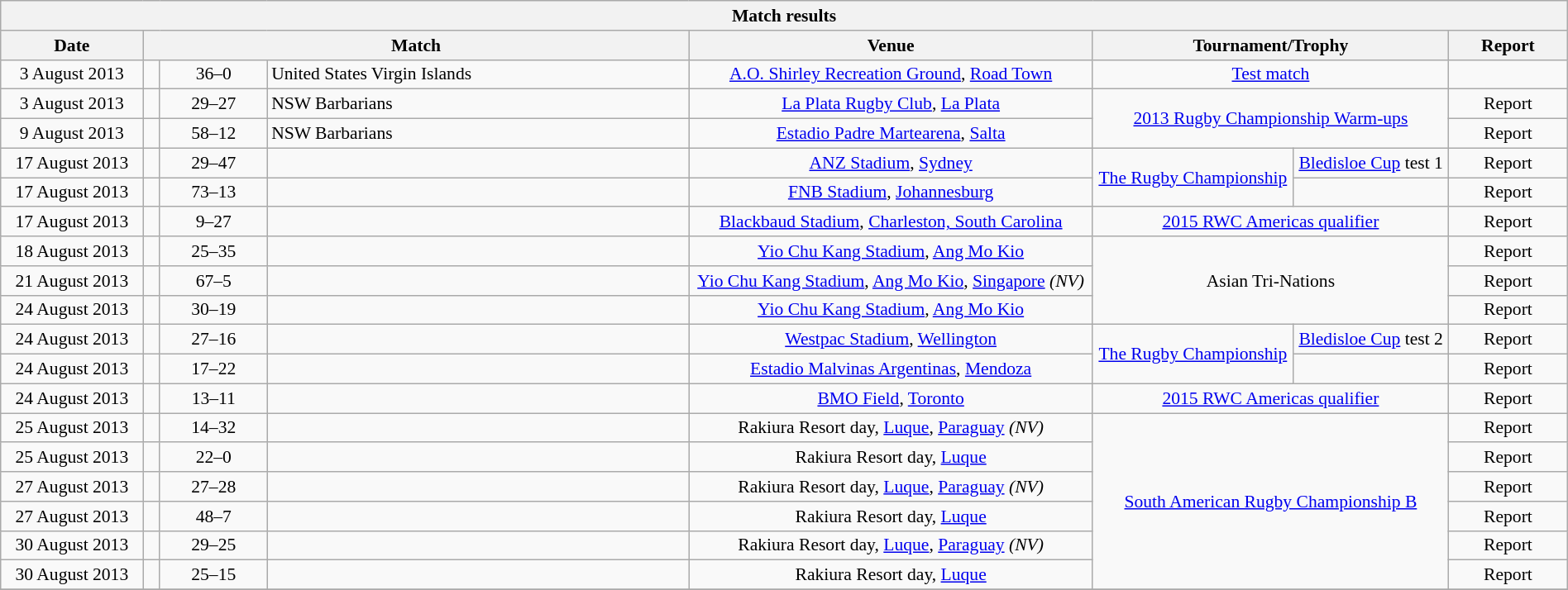<table class="wikitable" style="font-size:90%; width:100%; text-align: center;">
<tr>
<th colspan=8>Match results</th>
</tr>
<tr>
<th width=6%>Date</th>
<th width=23% colspan=3>Match</th>
<th width=17%>Venue</th>
<th width=15% colspan=2>Tournament/Trophy</th>
<th width=5%>Report</th>
</tr>
<tr>
<td>3 August 2013</td>
<td align=right></td>
<td>36–0</td>
<td align=left> United States Virgin Islands</td>
<td><a href='#'>A.O. Shirley Recreation Ground</a>, <a href='#'>Road Town</a></td>
<td colspan=2><a href='#'>Test match</a></td>
<td></td>
</tr>
<tr>
<td>3 August 2013</td>
<td align=right></td>
<td>29–27</td>
<td align=left>NSW Barbarians</td>
<td><a href='#'>La Plata Rugby Club</a>, <a href='#'>La Plata</a></td>
<td colspan=2 rowspan=2><a href='#'>2013 Rugby Championship Warm-ups</a></td>
<td>Report</td>
</tr>
<tr>
<td>9 August 2013</td>
<td align=right></td>
<td>58–12</td>
<td align=left>NSW Barbarians</td>
<td><a href='#'>Estadio Padre Martearena</a>, <a href='#'>Salta</a></td>
<td>Report</td>
</tr>
<tr>
<td>17 August 2013</td>
<td align=right></td>
<td>29–47</td>
<td align=left></td>
<td><a href='#'>ANZ Stadium</a>, <a href='#'>Sydney</a></td>
<td rowspan=2><a href='#'>The Rugby Championship</a></td>
<td><a href='#'>Bledisloe Cup</a> test 1</td>
<td>Report</td>
</tr>
<tr>
<td>17 August 2013</td>
<td align=right></td>
<td>73–13</td>
<td align=left></td>
<td><a href='#'>FNB Stadium</a>, <a href='#'>Johannesburg</a></td>
<td></td>
<td>Report</td>
</tr>
<tr>
<td>17 August 2013</td>
<td align=right></td>
<td>9–27</td>
<td align=left></td>
<td><a href='#'>Blackbaud Stadium</a>, <a href='#'>Charleston, South Carolina</a></td>
<td colspan=2><a href='#'>2015 RWC Americas qualifier</a></td>
<td>Report</td>
</tr>
<tr>
<td>18 August 2013</td>
<td align=right></td>
<td>25–35</td>
<td align=left></td>
<td><a href='#'>Yio Chu Kang Stadium</a>, <a href='#'>Ang Mo Kio</a></td>
<td colspan=2 rowspan=3>Asian Tri-Nations</td>
<td>Report</td>
</tr>
<tr>
<td>21 August 2013</td>
<td align=right></td>
<td>67–5</td>
<td align=left></td>
<td><a href='#'>Yio Chu Kang Stadium</a>, <a href='#'>Ang Mo Kio</a>, <a href='#'>Singapore</a> <em>(NV)</em></td>
<td>Report</td>
</tr>
<tr>
<td>24 August 2013</td>
<td align=right></td>
<td>30–19</td>
<td align=left></td>
<td><a href='#'>Yio Chu Kang Stadium</a>, <a href='#'>Ang Mo Kio</a></td>
<td>Report</td>
</tr>
<tr>
<td>24 August 2013</td>
<td align=right></td>
<td>27–16</td>
<td align=left></td>
<td><a href='#'>Westpac Stadium</a>, <a href='#'>Wellington</a></td>
<td rowspan=2><a href='#'>The Rugby Championship</a></td>
<td><a href='#'>Bledisloe Cup</a> test 2</td>
<td>Report</td>
</tr>
<tr>
<td>24 August 2013</td>
<td align=right></td>
<td>17–22</td>
<td align=left></td>
<td><a href='#'>Estadio Malvinas Argentinas</a>, <a href='#'>Mendoza</a></td>
<td></td>
<td>Report</td>
</tr>
<tr>
<td>24 August 2013</td>
<td align=right></td>
<td>13–11</td>
<td align=left></td>
<td><a href='#'>BMO Field</a>, <a href='#'>Toronto</a></td>
<td colspan=2><a href='#'>2015 RWC Americas qualifier</a></td>
<td>Report</td>
</tr>
<tr>
<td>25 August 2013</td>
<td align=right></td>
<td>14–32</td>
<td align=left></td>
<td>Rakiura Resort day, <a href='#'>Luque</a>, <a href='#'>Paraguay</a> <em>(NV)</em></td>
<td colspan=2 rowspan=6><a href='#'>South American Rugby Championship B</a></td>
<td>Report</td>
</tr>
<tr>
<td>25 August 2013</td>
<td align=right></td>
<td>22–0</td>
<td align=left></td>
<td>Rakiura Resort day, <a href='#'>Luque</a></td>
<td>Report</td>
</tr>
<tr>
<td>27 August 2013</td>
<td align=right></td>
<td>27–28</td>
<td align=left></td>
<td>Rakiura Resort day, <a href='#'>Luque</a>, <a href='#'>Paraguay</a> <em>(NV)</em></td>
<td>Report</td>
</tr>
<tr>
<td>27 August 2013</td>
<td align=right></td>
<td>48–7</td>
<td align=left></td>
<td>Rakiura Resort day, <a href='#'>Luque</a></td>
<td>Report</td>
</tr>
<tr>
<td>30 August 2013</td>
<td align=right></td>
<td>29–25</td>
<td align=left></td>
<td>Rakiura Resort day, <a href='#'>Luque</a>, <a href='#'>Paraguay</a> <em>(NV)</em></td>
<td>Report</td>
</tr>
<tr>
<td>30 August 2013</td>
<td align=right></td>
<td>25–15</td>
<td align=left></td>
<td>Rakiura Resort day, <a href='#'>Luque</a></td>
<td>Report</td>
</tr>
<tr>
</tr>
</table>
